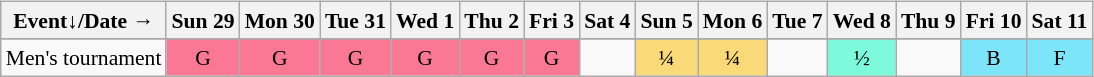<table class="wikitable" style="float:left;margin:0.5em auto; font-size:90%; line-height:1.25em;">
<tr align="center">
<th>Event↓/Date →</th>
<th>Sun 29</th>
<th>Mon 30</th>
<th>Tue 31</th>
<th>Wed 1</th>
<th>Thu 2</th>
<th>Fri 3</th>
<th>Sat 4</th>
<th>Sun 5</th>
<th>Mon 6</th>
<th>Tue 7</th>
<th>Wed 8</th>
<th>Thu 9</th>
<th>Fri 10</th>
<th>Sat 11</th>
</tr>
<tr>
</tr>
<tr align="center">
<td align="left">Men's tournament</td>
<td bgcolor="#FA7894">G</td>
<td bgcolor="#FA7894">G</td>
<td bgcolor="#FA7894">G</td>
<td bgcolor="#FA7894">G</td>
<td bgcolor="#FA7894">G</td>
<td bgcolor="#FA7894">G</td>
<td></td>
<td bgcolor="#FAD978">¼</td>
<td bgcolor="#FAD978">¼</td>
<td></td>
<td bgcolor="#7DFADB">½</td>
<td></td>
<td bgcolor="#7DE5FA">B</td>
<td bgcolor="#7DE5FA">F</td>
</tr>
</table>
